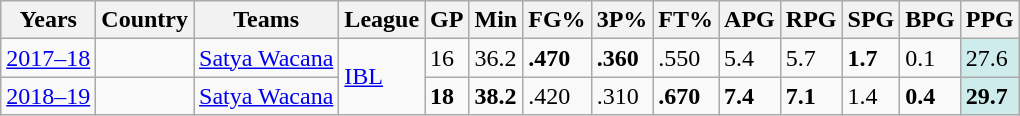<table class="wikitable sortable">
<tr>
<th>Years</th>
<th>Country</th>
<th>Teams</th>
<th>League</th>
<th>GP</th>
<th>Min</th>
<th>FG%</th>
<th>3P%</th>
<th>FT%</th>
<th>APG</th>
<th>RPG</th>
<th>SPG</th>
<th>BPG</th>
<th>PPG</th>
</tr>
<tr>
<td><a href='#'>2017–18</a></td>
<td></td>
<td><a href='#'>Satya Wacana</a></td>
<td rowspan="2"><a href='#'>IBL</a></td>
<td>16</td>
<td>36.2</td>
<td><strong> .470</strong></td>
<td><strong> .360</strong></td>
<td>.550</td>
<td>5.4</td>
<td>5.7</td>
<td><strong>1.7</strong></td>
<td>0.1</td>
<td style="background:#cfecec;">27.6</td>
</tr>
<tr>
<td><a href='#'>2018–19</a></td>
<td></td>
<td><a href='#'>Satya Wacana</a></td>
<td><strong>18</strong></td>
<td><strong>38.2</strong></td>
<td>.420</td>
<td>.310</td>
<td><strong> .670</strong></td>
<td><strong>7.4</strong></td>
<td><strong>7.1</strong></td>
<td>1.4</td>
<td><strong>0.4</strong></td>
<td style="background:#cfecec;"><strong>29.7</strong></td>
</tr>
</table>
